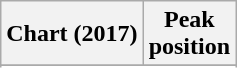<table class="wikitable sortable plainrowheaders" style="text-align:center">
<tr>
<th scope="col">Chart (2017)</th>
<th scope="col">Peak<br> position</th>
</tr>
<tr>
</tr>
<tr>
</tr>
<tr>
</tr>
<tr>
</tr>
<tr>
</tr>
<tr>
</tr>
</table>
